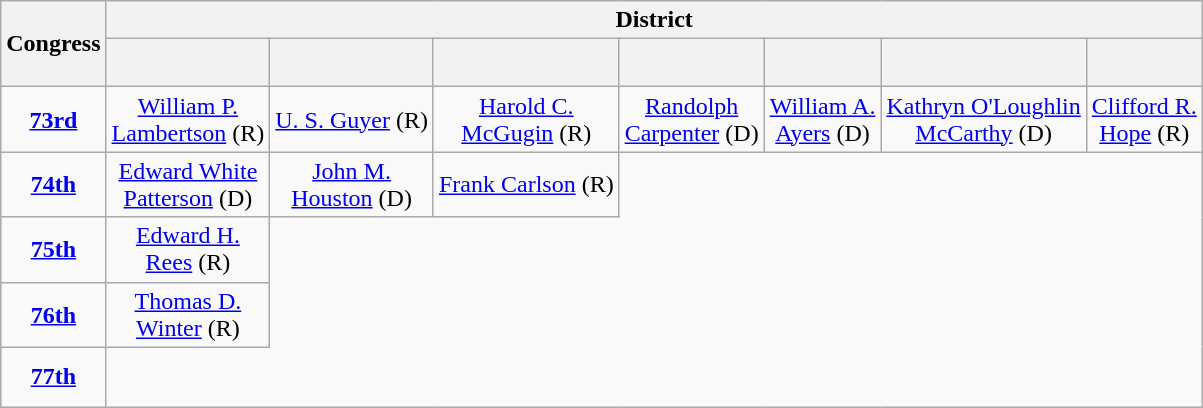<table class=wikitable style="text-align:center">
<tr>
<th rowspan=2>Congress</th>
<th colspan=7>District</th>
</tr>
<tr style="height:2em">
<th></th>
<th></th>
<th></th>
<th></th>
<th></th>
<th></th>
<th></th>
</tr>
<tr style="height:2.5em">
<td><strong><a href='#'>73rd</a></strong> </td>
<td><a href='#'>William P.<br>Lambertson</a> (R)</td>
<td><a href='#'>U. S. Guyer</a> (R)</td>
<td><a href='#'>Harold C.<br>McGugin</a> (R)</td>
<td><a href='#'>Randolph<br>Carpenter</a> (D)</td>
<td><a href='#'>William A.<br>Ayers</a> (D)</td>
<td><a href='#'>Kathryn O'Loughlin<br>McCarthy</a> (D)</td>
<td><a href='#'>Clifford R.<br>Hope</a> (R)</td>
</tr>
<tr style="height:2.5em">
<td><strong><a href='#'>74th</a></strong> </td>
<td><a href='#'>Edward White<br>Patterson</a> (D)</td>
<td><a href='#'>John M.<br>Houston</a> (D)</td>
<td><a href='#'>Frank Carlson</a> (R)</td>
</tr>
<tr style="height:2.5em">
<td><strong><a href='#'>75th</a></strong> </td>
<td><a href='#'>Edward H.<br>Rees</a> (R)</td>
</tr>
<tr style="height:2.5em">
<td><strong><a href='#'>76th</a></strong> </td>
<td><a href='#'>Thomas D.<br>Winter</a> (R)</td>
</tr>
<tr style="height:2.5em">
<td><strong><a href='#'>77th</a></strong> </td>
</tr>
</table>
